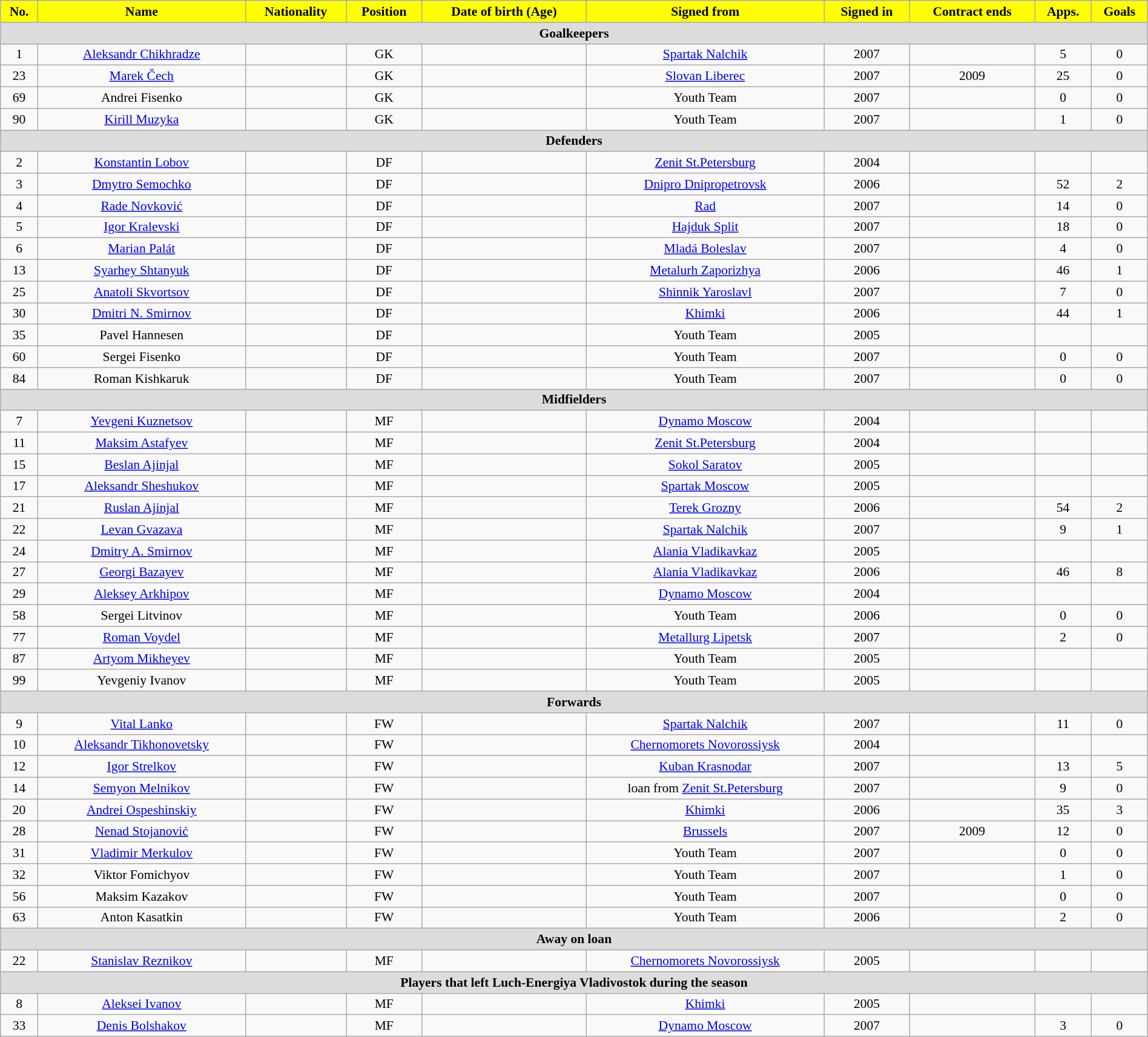<table class="wikitable"  style="text-align:center; font-size:90%; width:100%;">
<tr>
<th style="background:#FFFF00; color:black; text-align:center;">No.</th>
<th style="background:#FFFF00; color:black; text-align:center;">Name</th>
<th style="background:#FFFF00; color:black; text-align:center;">Nationality</th>
<th style="background:#FFFF00; color:black; text-align:center;">Position</th>
<th style="background:#FFFF00; color:black; text-align:center;">Date of birth (Age)</th>
<th style="background:#FFFF00; color:black; text-align:center;">Signed from</th>
<th style="background:#FFFF00; color:black; text-align:center;">Signed in</th>
<th style="background:#FFFF00; color:black; text-align:center;">Contract ends</th>
<th style="background:#FFFF00; color:black; text-align:center;">Apps.</th>
<th style="background:#FFFF00; color:black; text-align:center;">Goals</th>
</tr>
<tr>
<th colspan="11"  style="background:#dcdcdc; text-align:center;">Goalkeepers</th>
</tr>
<tr>
<td>1</td>
<td><a href='#'>Aleksandr Chikhradze</a></td>
<td></td>
<td>GK</td>
<td></td>
<td><a href='#'>Spartak Nalchik</a></td>
<td>2007</td>
<td></td>
<td>5</td>
<td>0</td>
</tr>
<tr>
<td>23</td>
<td><a href='#'>Marek Čech</a></td>
<td></td>
<td>GK</td>
<td></td>
<td><a href='#'>Slovan Liberec</a></td>
<td>2007</td>
<td>2009</td>
<td>25</td>
<td>0</td>
</tr>
<tr>
<td>69</td>
<td>Andrei Fisenko</td>
<td></td>
<td>GK</td>
<td></td>
<td>Youth Team</td>
<td>2007</td>
<td></td>
<td>0</td>
<td>0</td>
</tr>
<tr>
<td>90</td>
<td><a href='#'>Kirill Muzyka</a></td>
<td></td>
<td>GK</td>
<td></td>
<td>Youth Team</td>
<td>2007</td>
<td></td>
<td>1</td>
<td>0</td>
</tr>
<tr>
<th colspan="11"  style="background:#dcdcdc; text-align:center;">Defenders</th>
</tr>
<tr>
<td>2</td>
<td><a href='#'>Konstantin Lobov</a></td>
<td></td>
<td>DF</td>
<td></td>
<td><a href='#'>Zenit St.Petersburg</a></td>
<td>2004</td>
<td></td>
<td></td>
<td></td>
</tr>
<tr>
<td>3</td>
<td><a href='#'>Dmytro Semochko</a></td>
<td></td>
<td>DF</td>
<td></td>
<td><a href='#'>Dnipro Dnipropetrovsk</a></td>
<td>2006</td>
<td></td>
<td>52</td>
<td>2</td>
</tr>
<tr>
<td>4</td>
<td><a href='#'>Rade Novković</a></td>
<td></td>
<td>DF</td>
<td></td>
<td><a href='#'>Rad</a></td>
<td>2007</td>
<td></td>
<td>14</td>
<td>0</td>
</tr>
<tr>
<td>5</td>
<td><a href='#'>Igor Kralevski</a></td>
<td></td>
<td>DF</td>
<td></td>
<td><a href='#'>Hajduk Split</a></td>
<td>2007</td>
<td></td>
<td>18</td>
<td>0</td>
</tr>
<tr>
<td>6</td>
<td><a href='#'>Marian Palát</a></td>
<td></td>
<td>DF</td>
<td></td>
<td><a href='#'>Mladá Boleslav</a></td>
<td>2007</td>
<td></td>
<td>4</td>
<td>0</td>
</tr>
<tr>
<td>13</td>
<td><a href='#'>Syarhey Shtanyuk</a></td>
<td></td>
<td>DF</td>
<td></td>
<td><a href='#'>Metalurh Zaporizhya</a></td>
<td>2006</td>
<td></td>
<td>46</td>
<td>1</td>
</tr>
<tr>
<td>25</td>
<td><a href='#'>Anatoli Skvortsov</a></td>
<td></td>
<td>DF</td>
<td></td>
<td><a href='#'>Shinnik Yaroslavl</a></td>
<td>2007</td>
<td></td>
<td>7</td>
<td>0</td>
</tr>
<tr>
<td>30</td>
<td><a href='#'>Dmitri N. Smirnov</a></td>
<td></td>
<td>DF</td>
<td></td>
<td><a href='#'>Khimki</a></td>
<td>2006</td>
<td></td>
<td>44</td>
<td>1</td>
</tr>
<tr>
<td>35</td>
<td>Pavel Hannesen</td>
<td></td>
<td>DF</td>
<td></td>
<td>Youth Team</td>
<td>2005</td>
<td></td>
<td></td>
<td></td>
</tr>
<tr>
<td>60</td>
<td>Sergei Fisenko</td>
<td></td>
<td>DF</td>
<td></td>
<td>Youth Team</td>
<td>2007</td>
<td></td>
<td>0</td>
<td>0</td>
</tr>
<tr>
<td>84</td>
<td>Roman Kishkaruk</td>
<td></td>
<td>DF</td>
<td></td>
<td>Youth Team</td>
<td>2007</td>
<td></td>
<td>0</td>
<td>0</td>
</tr>
<tr>
<th colspan="11"  style="background:#dcdcdc; text-align:center;">Midfielders</th>
</tr>
<tr>
<td>7</td>
<td><a href='#'>Yevgeni Kuznetsov</a></td>
<td></td>
<td>MF</td>
<td></td>
<td><a href='#'>Dynamo Moscow</a></td>
<td>2004</td>
<td></td>
<td></td>
<td></td>
</tr>
<tr>
<td>11</td>
<td><a href='#'>Maksim Astafyev</a></td>
<td></td>
<td>MF</td>
<td></td>
<td><a href='#'>Zenit St.Petersburg</a></td>
<td>2004</td>
<td></td>
<td></td>
<td></td>
</tr>
<tr>
<td>15</td>
<td><a href='#'>Beslan Ajinjal</a></td>
<td></td>
<td>MF</td>
<td></td>
<td><a href='#'>Sokol Saratov</a></td>
<td>2005</td>
<td></td>
<td></td>
<td></td>
</tr>
<tr>
<td>17</td>
<td><a href='#'>Aleksandr Sheshukov</a></td>
<td></td>
<td>MF</td>
<td></td>
<td><a href='#'>Spartak Moscow</a></td>
<td>2005</td>
<td></td>
<td></td>
<td></td>
</tr>
<tr>
<td>21</td>
<td><a href='#'>Ruslan Ajinjal</a></td>
<td></td>
<td>MF</td>
<td></td>
<td><a href='#'>Terek Grozny</a></td>
<td>2006</td>
<td></td>
<td>54</td>
<td>2</td>
</tr>
<tr>
<td>22</td>
<td><a href='#'>Levan Gvazava</a></td>
<td></td>
<td>MF</td>
<td></td>
<td><a href='#'>Spartak Nalchik</a></td>
<td>2007</td>
<td></td>
<td>9</td>
<td>1</td>
</tr>
<tr>
<td>24</td>
<td><a href='#'>Dmitry A. Smirnov</a></td>
<td></td>
<td>MF</td>
<td></td>
<td><a href='#'>Alania Vladikavkaz</a></td>
<td>2005</td>
<td></td>
<td></td>
<td></td>
</tr>
<tr>
<td>27</td>
<td><a href='#'>Georgi Bazayev</a></td>
<td></td>
<td>MF</td>
<td></td>
<td><a href='#'>Alania Vladikavkaz</a></td>
<td>2006</td>
<td></td>
<td>46</td>
<td>8</td>
</tr>
<tr>
<td>29</td>
<td><a href='#'>Aleksey Arkhipov</a></td>
<td></td>
<td>MF</td>
<td></td>
<td><a href='#'>Dynamo Moscow</a></td>
<td>2004</td>
<td></td>
<td></td>
<td></td>
</tr>
<tr>
<td>58</td>
<td>Sergei Litvinov</td>
<td></td>
<td>MF</td>
<td></td>
<td>Youth Team</td>
<td>2006</td>
<td></td>
<td>0</td>
<td>0</td>
</tr>
<tr>
<td>77</td>
<td><a href='#'>Roman Voydel</a></td>
<td></td>
<td>MF</td>
<td></td>
<td><a href='#'>Metallurg Lipetsk</a></td>
<td>2007</td>
<td></td>
<td>2</td>
<td>0</td>
</tr>
<tr>
<td>87</td>
<td><a href='#'>Artyom Mikheyev</a></td>
<td></td>
<td>MF</td>
<td></td>
<td>Youth Team</td>
<td>2005</td>
<td></td>
<td></td>
<td></td>
</tr>
<tr>
<td>99</td>
<td>Yevgeniy Ivanov</td>
<td></td>
<td>MF</td>
<td></td>
<td>Youth Team</td>
<td>2005</td>
<td></td>
<td></td>
<td></td>
</tr>
<tr>
<th colspan="11"  style="background:#dcdcdc; text-align:center;">Forwards</th>
</tr>
<tr>
<td>9</td>
<td><a href='#'>Vital Lanko</a></td>
<td></td>
<td>FW</td>
<td></td>
<td><a href='#'>Spartak Nalchik</a></td>
<td>2007</td>
<td></td>
<td>11</td>
<td>0</td>
</tr>
<tr>
<td>10</td>
<td><a href='#'>Aleksandr Tikhonovetsky</a></td>
<td></td>
<td>FW</td>
<td></td>
<td><a href='#'>Chernomorets Novorossiysk</a></td>
<td>2004</td>
<td></td>
<td></td>
<td></td>
</tr>
<tr>
<td>12</td>
<td><a href='#'>Igor Strelkov</a></td>
<td></td>
<td>FW</td>
<td></td>
<td><a href='#'>Kuban Krasnodar</a></td>
<td>2007</td>
<td></td>
<td>13</td>
<td>5</td>
</tr>
<tr>
<td>14</td>
<td><a href='#'>Semyon Melnikov</a></td>
<td></td>
<td>FW</td>
<td></td>
<td>loan from <a href='#'>Zenit St.Petersburg</a></td>
<td>2007</td>
<td></td>
<td>9</td>
<td>0</td>
</tr>
<tr>
<td>20</td>
<td><a href='#'>Andrei Ospeshinskiy</a></td>
<td></td>
<td>FW</td>
<td></td>
<td><a href='#'>Khimki</a></td>
<td>2006</td>
<td></td>
<td>35</td>
<td>3</td>
</tr>
<tr>
<td>28</td>
<td><a href='#'>Nenad Stojanović</a></td>
<td></td>
<td>FW</td>
<td></td>
<td><a href='#'>Brussels</a></td>
<td>2007</td>
<td>2009</td>
<td>12</td>
<td>0</td>
</tr>
<tr>
<td>31</td>
<td><a href='#'>Vladimir Merkulov</a></td>
<td></td>
<td>FW</td>
<td></td>
<td>Youth Team</td>
<td>2007</td>
<td></td>
<td>0</td>
<td>0</td>
</tr>
<tr>
<td>32</td>
<td>Viktor Fomichyov</td>
<td></td>
<td>FW</td>
<td></td>
<td>Youth Team</td>
<td>2007</td>
<td></td>
<td>1</td>
<td>0</td>
</tr>
<tr>
<td>56</td>
<td>Maksim Kazakov</td>
<td></td>
<td>FW</td>
<td></td>
<td>Youth Team</td>
<td>2007</td>
<td></td>
<td>0</td>
<td>0</td>
</tr>
<tr>
<td>63</td>
<td>Anton Kasatkin</td>
<td></td>
<td>FW</td>
<td></td>
<td>Youth Team</td>
<td>2006</td>
<td></td>
<td>2</td>
<td>0</td>
</tr>
<tr>
<th colspan="11"  style="background:#dcdcdc; text-align:center;">Away on loan</th>
</tr>
<tr>
<td>22</td>
<td><a href='#'>Stanislav Reznikov</a></td>
<td></td>
<td>MF</td>
<td></td>
<td><a href='#'>Chernomorets Novorossiysk</a></td>
<td>2005</td>
<td></td>
<td></td>
<td></td>
</tr>
<tr>
<th colspan="11"  style="background:#dcdcdc; text-align:center;">Players that left Luch-Energiya Vladivostok during the season</th>
</tr>
<tr>
<td>8</td>
<td><a href='#'>Aleksei Ivanov</a></td>
<td></td>
<td>MF</td>
<td></td>
<td><a href='#'>Khimki</a></td>
<td>2005</td>
<td></td>
<td></td>
<td></td>
</tr>
<tr>
<td>33</td>
<td><a href='#'>Denis Bolshakov</a></td>
<td></td>
<td>MF</td>
<td></td>
<td><a href='#'>Dynamo Moscow</a></td>
<td>2007</td>
<td></td>
<td>3</td>
<td>0</td>
</tr>
</table>
